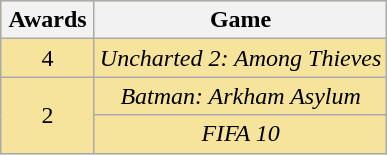<table class="wikitable" rowspan=2 style="text-align: center; background: #f6e39c">
<tr>
<th width="55">Awards</th>
<th align="center">Game</th>
</tr>
<tr>
<td style="text-align:center">4</td>
<td><em>Uncharted 2: Among Thieves</em></td>
</tr>
<tr>
<td rowspan=2 style="text-align:center">2</td>
<td><em>Batman: Arkham Asylum</em></td>
</tr>
<tr>
<td><em>FIFA 10</em></td>
</tr>
</table>
